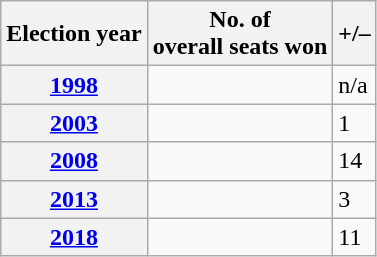<table class=wikitable>
<tr>
<th>Election year</th>
<th>No. of<br>overall seats won</th>
<th>+/–</th>
</tr>
<tr>
<th><a href='#'>1998</a></th>
<td></td>
<td>n/a</td>
</tr>
<tr>
<th><a href='#'>2003</a></th>
<td></td>
<td> 1</td>
</tr>
<tr>
<th><a href='#'>2008</a></th>
<td></td>
<td> 14</td>
</tr>
<tr>
<th><a href='#'>2013</a></th>
<td></td>
<td> 3</td>
</tr>
<tr>
<th><a href='#'>2018</a></th>
<td></td>
<td> 11</td>
</tr>
</table>
